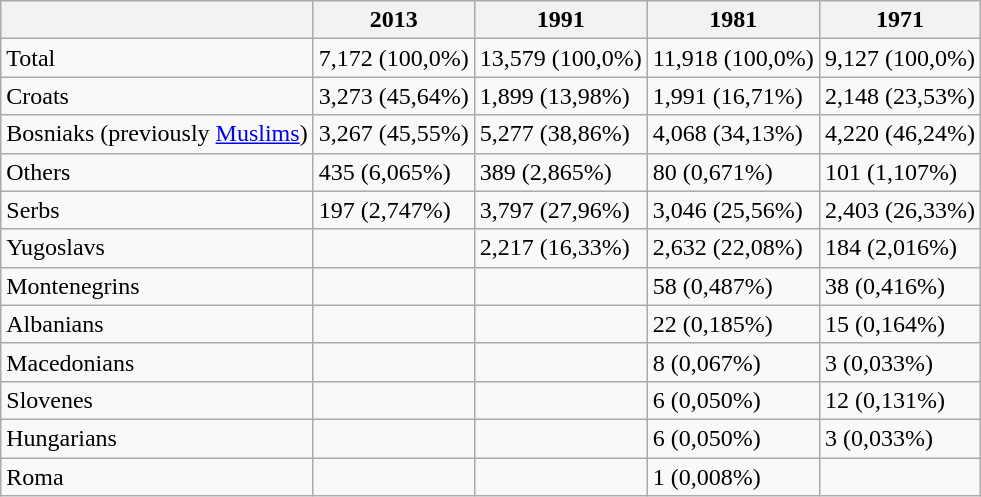<table class="wikitable">
<tr>
<th></th>
<th>2013</th>
<th>1991</th>
<th>1981</th>
<th>1971</th>
</tr>
<tr>
<td>Total</td>
<td>7,172 (100,0%)</td>
<td>13,579 (100,0%)</td>
<td>11,918 (100,0%)</td>
<td>9,127 (100,0%)</td>
</tr>
<tr>
<td>Croats</td>
<td>3,273 (45,64%)</td>
<td>1,899 (13,98%)</td>
<td>1,991 (16,71%)</td>
<td>2,148 (23,53%)</td>
</tr>
<tr>
<td>Bosniaks (previously <a href='#'>Muslims</a>)</td>
<td>3,267 (45,55%)</td>
<td>5,277 (38,86%)</td>
<td>4,068 (34,13%)</td>
<td>4,220 (46,24%)</td>
</tr>
<tr>
<td>Others</td>
<td>435 (6,065%)</td>
<td>389 (2,865%)</td>
<td>80 (0,671%)</td>
<td>101 (1,107%)</td>
</tr>
<tr>
<td>Serbs</td>
<td>197 (2,747%)</td>
<td>3,797 (27,96%)</td>
<td>3,046 (25,56%)</td>
<td>2,403 (26,33%)</td>
</tr>
<tr>
<td>Yugoslavs</td>
<td></td>
<td>2,217 (16,33%)</td>
<td>2,632 (22,08%)</td>
<td>184 (2,016%)</td>
</tr>
<tr>
<td>Montenegrins</td>
<td></td>
<td></td>
<td>58 (0,487%)</td>
<td>38 (0,416%)</td>
</tr>
<tr>
<td>Albanians</td>
<td></td>
<td></td>
<td>22 (0,185%)</td>
<td>15 (0,164%)</td>
</tr>
<tr>
<td>Macedonians</td>
<td></td>
<td></td>
<td>8 (0,067%)</td>
<td>3 (0,033%)</td>
</tr>
<tr>
<td>Slovenes</td>
<td></td>
<td></td>
<td>6 (0,050%)</td>
<td>12 (0,131%)</td>
</tr>
<tr>
<td>Hungarians</td>
<td></td>
<td></td>
<td>6 (0,050%)</td>
<td>3 (0,033%)</td>
</tr>
<tr>
<td>Roma</td>
<td></td>
<td></td>
<td>1 (0,008%)</td>
<td></td>
</tr>
</table>
